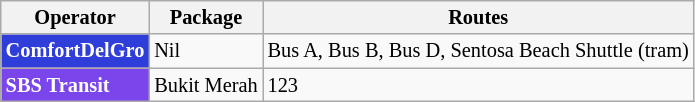<table class="wikitable" style="font-size:85%; text-align: left">
<tr>
<th>Operator</th>
<th>Package</th>
<th>Routes</th>
</tr>
<tr>
<td style="background-color:#303ed9; color: white"><strong>ComfortDelGro</strong></td>
<td>Nil</td>
<td>Bus A, Bus B, Bus D, Sentosa Beach Shuttle (tram)</td>
</tr>
<tr>
<td style="background-color:#7A45EA; color: white"><strong>SBS Transit </strong></td>
<td>Bukit Merah</td>
<td>123</td>
</tr>
</table>
